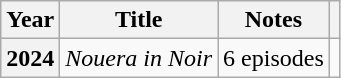<table class="wikitable plainrowheaders">
<tr>
<th scope="col">Year</th>
<th scope="col">Title</th>
<th scope="col" class="unsortable">Notes</th>
<th scope="col" class="unsortable"></th>
</tr>
<tr>
<th scope="row">2024</th>
<td><em>Nouera in Noir</em></td>
<td>6 episodes</td>
<td style="text-align:center"></td>
</tr>
</table>
